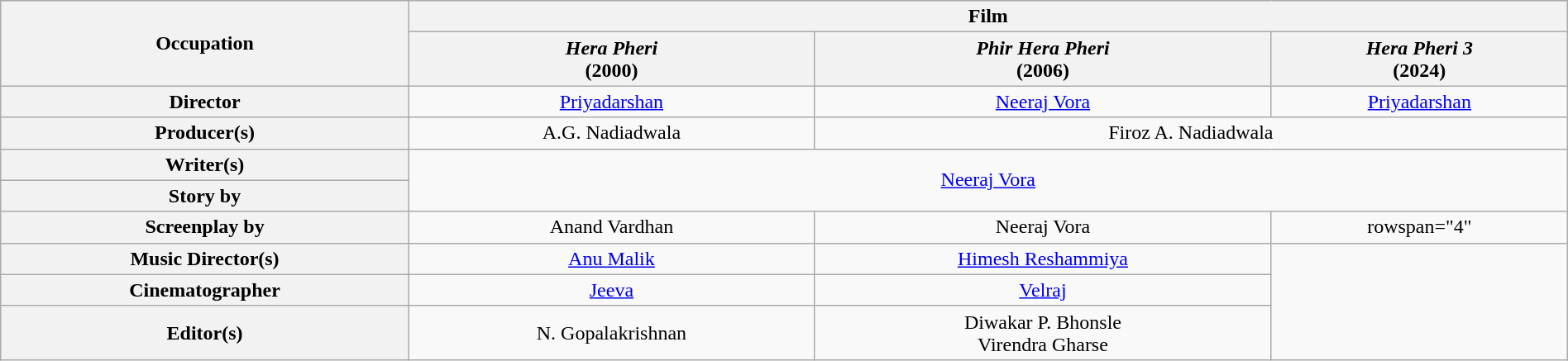<table class="wikitable" style="text-align:center;" width="100%">
<tr>
<th rowspan="2">Occupation</th>
<th colspan="3">Film</th>
</tr>
<tr>
<th width:10%;><em>Hera Pheri</em> <br>(2000)</th>
<th width:10%;><em>Phir Hera Pheri</em> <br>(2006)</th>
<th width:10%;><em>Hera Pheri 3</em><br>(2024)</th>
</tr>
<tr>
<th>Director</th>
<td><a href='#'>Priyadarshan</a></td>
<td colspan="1"><a href='#'>Neeraj Vora</a></td>
<td><a href='#'>Priyadarshan</a></td>
</tr>
<tr>
<th>Producer(s)</th>
<td>A.G. Nadiadwala</td>
<td colspan="2">Firoz A. Nadiadwala</td>
</tr>
<tr>
<th>Writer(s)</th>
<td rowspan="2" colspan="3"><a href='#'>Neeraj Vora</a></td>
</tr>
<tr>
<th>Story by</th>
</tr>
<tr>
<th>Screenplay by</th>
<td>Anand Vardhan</td>
<td>Neeraj Vora</td>
<td>rowspan="4" </td>
</tr>
<tr>
<th>Music Director(s)</th>
<td><a href='#'>Anu Malik</a></td>
<td><a href='#'>Himesh Reshammiya</a></td>
</tr>
<tr>
<th>Cinematographer</th>
<td><a href='#'>Jeeva</a></td>
<td><a href='#'>Velraj</a></td>
</tr>
<tr>
<th>Editor(s)</th>
<td>N. Gopalakrishnan</td>
<td>Diwakar P. Bhonsle<br>Virendra Gharse</td>
</tr>
</table>
